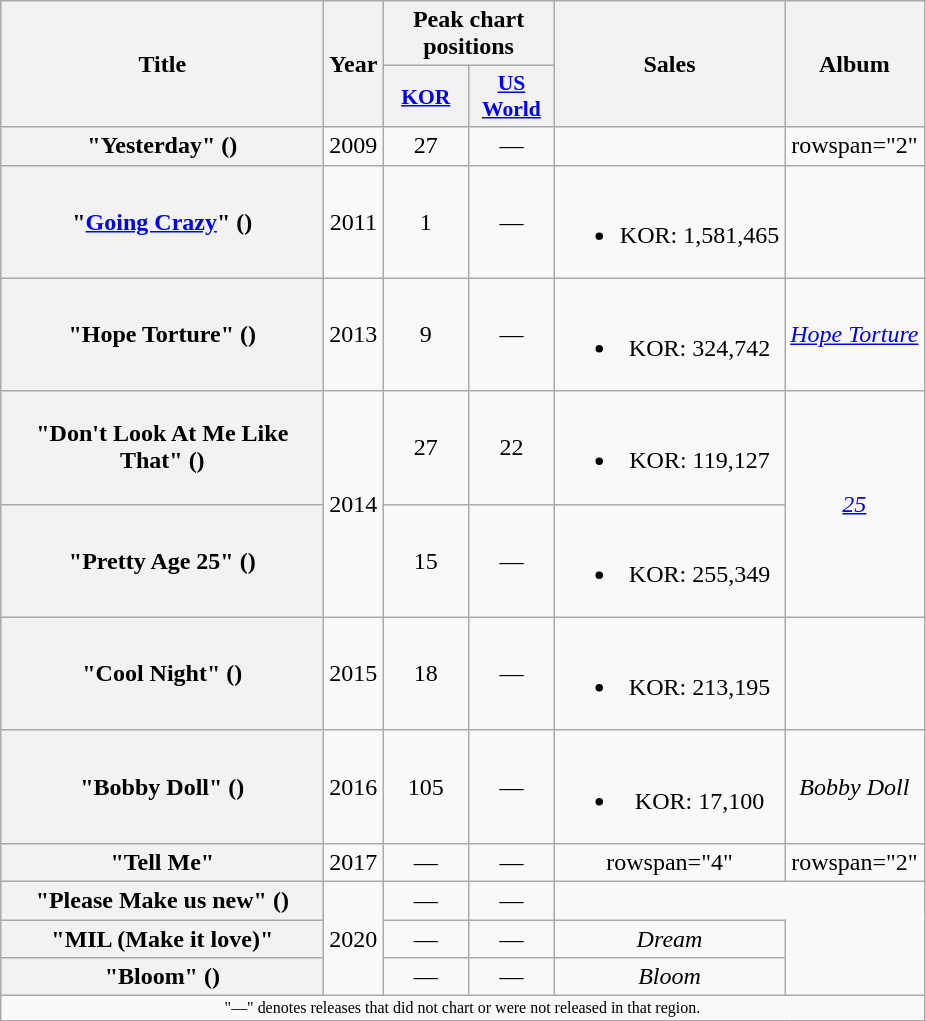<table class="wikitable plainrowheaders" style="text-align:center">
<tr>
<th scope="col" rowspan="2" style="width:13em">Title</th>
<th scope="col" rowspan="2">Year</th>
<th scope="col" colspan="2">Peak chart positions</th>
<th scope="col" rowspan="2">Sales<br></th>
<th scope="col" rowspan="2">Album</th>
</tr>
<tr>
<th scope="col" style="width:3.5em;font-size:90%"><a href='#'>KOR</a><br></th>
<th scope="col" style="width:3.5em;font-size:90%"><a href='#'>US<br>World</a><br></th>
</tr>
<tr>
<th scope="row">"Yesterday" ()</th>
<td>2009</td>
<td>27</td>
<td>—</td>
<td></td>
<td>rowspan="2" </td>
</tr>
<tr>
<th scope="row">"<a href='#'>Going Crazy</a>" ()</th>
<td>2011</td>
<td>1</td>
<td>—</td>
<td><br><ul><li>KOR: 1,581,465</li></ul></td>
</tr>
<tr>
<th scope="row">"Hope Torture" ()</th>
<td>2013</td>
<td>9</td>
<td>—</td>
<td><br><ul><li>KOR: 324,742</li></ul></td>
<td><em><a href='#'>Hope Torture</a></em></td>
</tr>
<tr>
<th scope="row">"Don't Look At Me Like That" ()</th>
<td rowspan="2">2014</td>
<td>27</td>
<td>22</td>
<td><br><ul><li>KOR: 119,127</li></ul></td>
<td rowspan="2"><em><a href='#'>25</a></em></td>
</tr>
<tr>
<th scope="row">"Pretty Age 25" ()</th>
<td>15</td>
<td>—</td>
<td><br><ul><li>KOR: 255,349</li></ul></td>
</tr>
<tr>
<th scope="row">"Cool Night" ()</th>
<td>2015</td>
<td>18</td>
<td>—</td>
<td><br><ul><li>KOR: 213,195</li></ul></td>
<td></td>
</tr>
<tr>
<th scope="row">"Bobby Doll" ()</th>
<td>2016</td>
<td>105</td>
<td>—</td>
<td><br><ul><li>KOR: 17,100</li></ul></td>
<td><em>Bobby Doll</em></td>
</tr>
<tr>
<th scope="row">"Tell Me"</th>
<td>2017</td>
<td>—</td>
<td>—</td>
<td>rowspan="4" </td>
<td>rowspan="2" </td>
</tr>
<tr>
<th scope="row">"Please Make us new" ()</th>
<td rowspan="3">2020</td>
<td>—</td>
<td>—</td>
</tr>
<tr>
<th scope="row">"MIL (Make it love)"</th>
<td>—</td>
<td>—</td>
<td><em>Dream</em></td>
</tr>
<tr>
<th scope="row">"Bloom" ()</th>
<td>—</td>
<td>—</td>
<td><em>Bloom</em></td>
</tr>
<tr>
<td colspan="7" style="font-size:8pt">"—" denotes releases that did not chart or were not released in that region.</td>
</tr>
</table>
